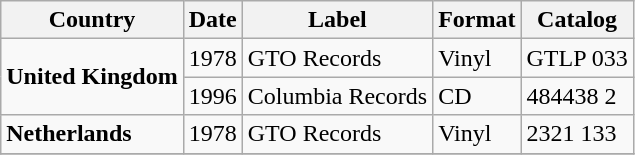<table class="wikitable">
<tr>
<th>Country</th>
<th>Date</th>
<th>Label</th>
<th>Format</th>
<th>Catalog</th>
</tr>
<tr>
<td rowspan=2><strong>United Kingdom</strong></td>
<td>1978</td>
<td>GTO Records</td>
<td>Vinyl</td>
<td>GTLP 033</td>
</tr>
<tr>
<td>1996</td>
<td>Columbia Records</td>
<td>CD</td>
<td>484438 2</td>
</tr>
<tr>
<td><strong>Netherlands</strong></td>
<td>1978</td>
<td>GTO Records</td>
<td>Vinyl</td>
<td>2321 133</td>
</tr>
<tr>
</tr>
</table>
